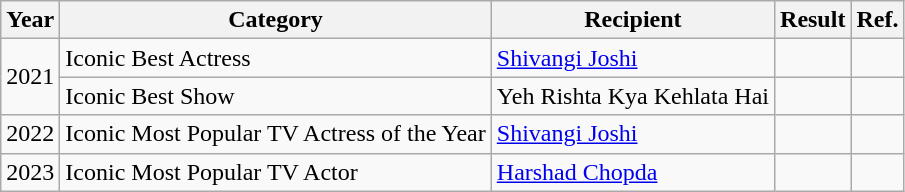<table class="wikitable">
<tr>
<th>Year</th>
<th>Category</th>
<th>Recipient</th>
<th>Result</th>
<th>Ref.</th>
</tr>
<tr>
<td rowspan=2>2021</td>
<td>Iconic Best Actress</td>
<td><a href='#'>Shivangi Joshi</a></td>
<td></td>
<td></td>
</tr>
<tr>
<td>Iconic Best Show</td>
<td>Yeh Rishta Kya Kehlata Hai</td>
<td></td>
<td></td>
</tr>
<tr>
<td>2022</td>
<td>Iconic Most Popular TV Actress of the Year</td>
<td><a href='#'>Shivangi Joshi</a></td>
<td></td>
<td></td>
</tr>
<tr>
<td>2023</td>
<td>Iconic Most Popular TV Actor</td>
<td><a href='#'>Harshad Chopda</a></td>
<td></td>
<td></td>
</tr>
</table>
